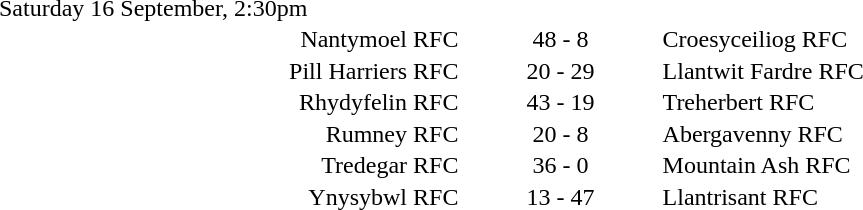<table style="width:70%;" cellspacing="1">
<tr>
<th width=35%></th>
<th width=15%></th>
<th></th>
</tr>
<tr>
<td>Saturday 16 September, 2:30pm</td>
</tr>
<tr>
<td align=right>Nantymoel RFC</td>
<td align=center>48 - 8</td>
<td>Croesyceiliog RFC</td>
</tr>
<tr>
<td align=right>Pill Harriers RFC</td>
<td align=center>20 - 29</td>
<td>Llantwit Fardre RFC</td>
</tr>
<tr>
<td align=right>Rhydyfelin RFC</td>
<td align=center>43 - 19</td>
<td>Treherbert RFC</td>
</tr>
<tr>
<td align=right>Rumney RFC</td>
<td align=center>20 - 8</td>
<td>Abergavenny RFC</td>
</tr>
<tr>
<td align=right>Tredegar RFC</td>
<td align=center>36 - 0</td>
<td>Mountain Ash RFC</td>
</tr>
<tr>
<td align=right>Ynysybwl RFC</td>
<td align=center>13 - 47</td>
<td>Llantrisant RFC</td>
</tr>
</table>
